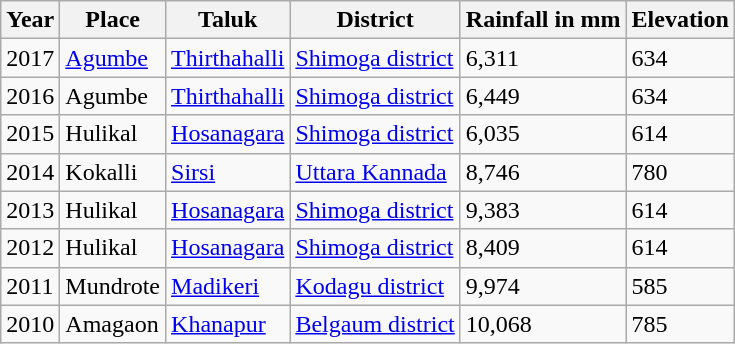<table class="wikitable">
<tr>
<th>Year</th>
<th>Place</th>
<th>Taluk</th>
<th>District</th>
<th>Rainfall in mm</th>
<th>Elevation</th>
</tr>
<tr>
<td>2017</td>
<td><a href='#'>Agumbe</a></td>
<td><a href='#'>Thirthahalli</a></td>
<td><a href='#'>Shimoga district</a></td>
<td>6,311</td>
<td>634</td>
</tr>
<tr>
<td>2016</td>
<td>Agumbe</td>
<td><a href='#'>Thirthahalli</a></td>
<td><a href='#'>Shimoga district</a></td>
<td>6,449</td>
<td>634</td>
</tr>
<tr>
<td>2015</td>
<td>Hulikal</td>
<td><a href='#'>Hosanagara</a></td>
<td><a href='#'>Shimoga district</a></td>
<td>6,035</td>
<td>614</td>
</tr>
<tr>
<td>2014</td>
<td>Kokalli</td>
<td><a href='#'>Sirsi</a></td>
<td><a href='#'>Uttara Kannada</a></td>
<td>8,746</td>
<td>780</td>
</tr>
<tr>
<td>2013</td>
<td>Hulikal</td>
<td><a href='#'>Hosanagara</a></td>
<td><a href='#'>Shimoga district</a></td>
<td>9,383</td>
<td>614</td>
</tr>
<tr>
<td>2012</td>
<td>Hulikal</td>
<td><a href='#'>Hosanagara</a></td>
<td><a href='#'>Shimoga district</a></td>
<td>8,409</td>
<td>614</td>
</tr>
<tr>
<td>2011</td>
<td>Mundrote</td>
<td><a href='#'>Madikeri</a></td>
<td><a href='#'>Kodagu district</a></td>
<td>9,974</td>
<td>585</td>
</tr>
<tr>
<td>2010</td>
<td>Amagaon</td>
<td><a href='#'>Khanapur</a></td>
<td><a href='#'>Belgaum district</a></td>
<td>10,068</td>
<td>785</td>
</tr>
</table>
